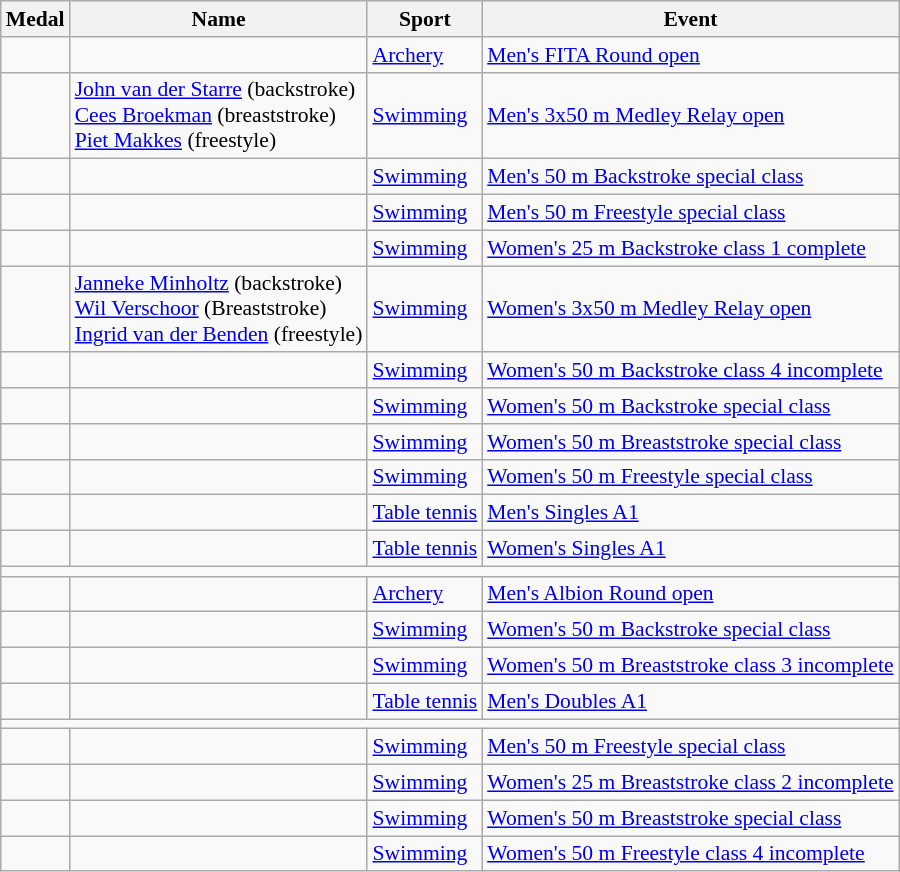<table class="wikitable sortable" style="font-size: 90%;">
<tr>
<th>Medal</th>
<th>Name</th>
<th>Sport</th>
<th>Event</th>
</tr>
<tr>
<td></td>
<td></td>
<td><a href='#'>Archery</a></td>
<td><a href='#'>Men's FITA Round open</a></td>
</tr>
<tr>
<td></td>
<td><a href='#'>John van der Starre</a> (backstroke)<br><a href='#'>Cees Broekman</a> (breaststroke)<br><a href='#'>Piet Makkes</a> (freestyle)</td>
<td><a href='#'>Swimming</a></td>
<td><a href='#'>Men's 3x50 m Medley Relay open</a></td>
</tr>
<tr>
<td></td>
<td></td>
<td><a href='#'>Swimming</a></td>
<td><a href='#'>Men's 50 m Backstroke special class</a></td>
</tr>
<tr>
<td></td>
<td></td>
<td><a href='#'>Swimming</a></td>
<td><a href='#'>Men's 50 m Freestyle special class</a></td>
</tr>
<tr>
<td></td>
<td></td>
<td><a href='#'>Swimming</a></td>
<td><a href='#'>Women's 25 m Backstroke class 1 complete</a></td>
</tr>
<tr>
<td></td>
<td><a href='#'>Janneke Minholtz</a> (backstroke)<br><a href='#'>Wil Verschoor</a> (Breaststroke)<br><a href='#'>Ingrid van der Benden</a> (freestyle)</td>
<td><a href='#'>Swimming</a></td>
<td><a href='#'>Women's 3x50 m Medley Relay open</a></td>
</tr>
<tr>
<td></td>
<td></td>
<td><a href='#'>Swimming</a></td>
<td><a href='#'>Women's 50 m Backstroke class 4 incomplete</a></td>
</tr>
<tr>
<td></td>
<td></td>
<td><a href='#'>Swimming</a></td>
<td><a href='#'>Women's 50 m Backstroke special class</a></td>
</tr>
<tr>
<td></td>
<td></td>
<td><a href='#'>Swimming</a></td>
<td><a href='#'>Women's 50 m Breaststroke special class</a></td>
</tr>
<tr>
<td></td>
<td></td>
<td><a href='#'>Swimming</a></td>
<td><a href='#'>Women's 50 m Freestyle special class</a></td>
</tr>
<tr>
<td></td>
<td></td>
<td><a href='#'>Table tennis</a></td>
<td><a href='#'>Men's Singles A1</a></td>
</tr>
<tr>
<td></td>
<td></td>
<td><a href='#'>Table tennis</a></td>
<td><a href='#'>Women's Singles A1</a></td>
</tr>
<tr>
<td colspan=4></td>
</tr>
<tr>
<td></td>
<td></td>
<td><a href='#'>Archery</a></td>
<td><a href='#'>Men's Albion Round open</a></td>
</tr>
<tr>
<td></td>
<td></td>
<td><a href='#'>Swimming</a></td>
<td><a href='#'>Women's 50 m Backstroke special class</a></td>
</tr>
<tr>
<td></td>
<td></td>
<td><a href='#'>Swimming</a></td>
<td><a href='#'>Women's 50 m Breaststroke class 3 incomplete</a></td>
</tr>
<tr>
<td></td>
<td><br></td>
<td><a href='#'>Table tennis</a></td>
<td><a href='#'>Men's Doubles A1</a></td>
</tr>
<tr>
<td colspan=4></td>
</tr>
<tr>
<td></td>
<td></td>
<td><a href='#'>Swimming</a></td>
<td><a href='#'>Men's 50 m Freestyle special class</a></td>
</tr>
<tr>
<td></td>
<td></td>
<td><a href='#'>Swimming</a></td>
<td><a href='#'>Women's 25 m Breaststroke class 2 incomplete</a></td>
</tr>
<tr>
<td></td>
<td></td>
<td><a href='#'>Swimming</a></td>
<td><a href='#'>Women's 50 m Breaststroke special class</a></td>
</tr>
<tr>
<td></td>
<td></td>
<td><a href='#'>Swimming</a></td>
<td><a href='#'>Women's 50 m Freestyle class 4 incomplete</a></td>
</tr>
</table>
